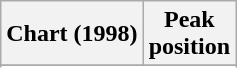<table class="wikitable sortable plainrowheaders" style="text-align:center">
<tr>
<th scope="col">Chart (1998)</th>
<th scope="col">Peak<br> position</th>
</tr>
<tr>
</tr>
<tr>
</tr>
<tr>
</tr>
</table>
